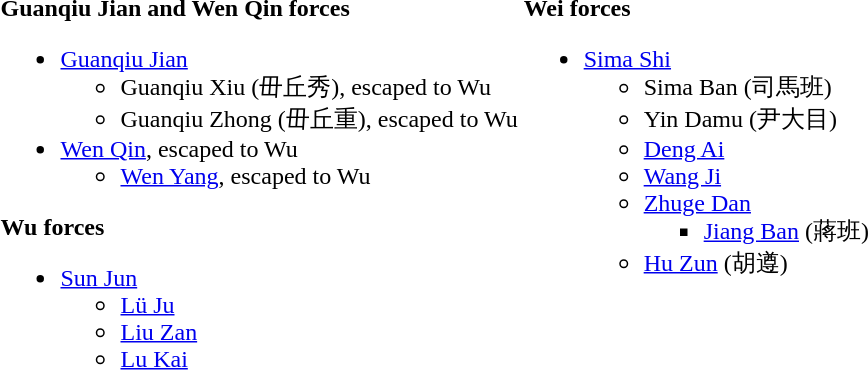<table>
<tr>
<td></td>
<td valign=top><br><strong>Guanqiu Jian and Wen Qin forces</strong><ul><li> <a href='#'>Guanqiu Jian</a><ul><li>Guanqiu Xiu (毌丘秀), escaped to Wu</li><li>Guanqiu Zhong (毌丘重), escaped to Wu</li></ul></li><li><a href='#'>Wen Qin</a>, escaped to Wu<ul><li><a href='#'>Wen Yang</a>, escaped to Wu</li></ul></li></ul><strong>Wu forces</strong><ul><li><a href='#'>Sun Jun</a><ul><li><a href='#'>Lü Ju</a></li><li> <a href='#'>Liu Zan</a></li><li><a href='#'>Lu Kai</a></li></ul></li></ul></td>
<td valign=top><br><strong>Wei forces</strong><ul><li><a href='#'>Sima Shi</a><ul><li>Sima Ban (司馬班)</li><li>Yin Damu (尹大目)</li><li><a href='#'>Deng Ai</a></li><li><a href='#'>Wang Ji</a></li><li><a href='#'>Zhuge Dan</a><ul><li><a href='#'>Jiang Ban</a> (蔣班)</li></ul></li><li><a href='#'>Hu Zun</a> (胡遵)</li></ul></li></ul></td>
</tr>
</table>
